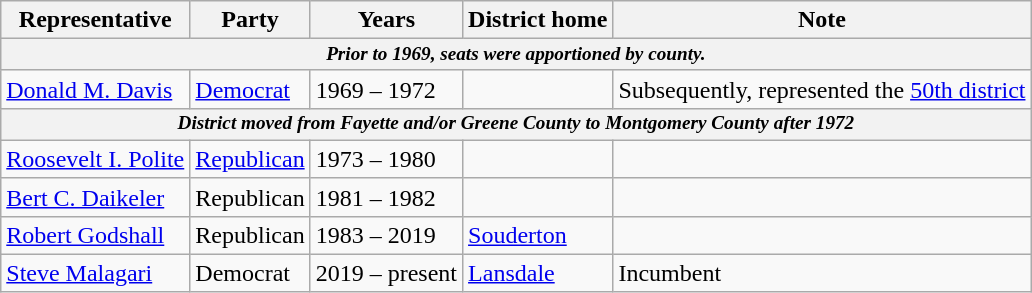<table class=wikitable>
<tr valign=bottom>
<th>Representative</th>
<th>Party</th>
<th>Years</th>
<th>District home</th>
<th>Note</th>
</tr>
<tr>
<th colspan=5 style="font-size: 80%;"><em>Prior to 1969, seats were apportioned by county.</em></th>
</tr>
<tr>
<td><a href='#'>Donald M. Davis</a></td>
<td><a href='#'>Democrat</a></td>
<td>1969 – 1972</td>
<td></td>
<td>Subsequently, represented the <a href='#'>50th district</a></td>
</tr>
<tr>
<th colspan=5 style="font-size: 80%;"><em>District moved from Fayette and/or Greene County to Montgomery County after 1972</em></th>
</tr>
<tr>
<td><a href='#'>Roosevelt I. Polite</a></td>
<td><a href='#'>Republican</a></td>
<td>1973 – 1980</td>
<td></td>
<td></td>
</tr>
<tr>
<td><a href='#'>Bert C. Daikeler</a></td>
<td>Republican</td>
<td>1981 – 1982</td>
<td></td>
<td></td>
</tr>
<tr>
<td><a href='#'>Robert Godshall</a></td>
<td>Republican</td>
<td>1983 – 2019</td>
<td><a href='#'>Souderton</a></td>
<td></td>
</tr>
<tr>
<td><a href='#'>Steve Malagari</a></td>
<td>Democrat</td>
<td>2019 – present</td>
<td><a href='#'>Lansdale</a></td>
<td>Incumbent</td>
</tr>
</table>
